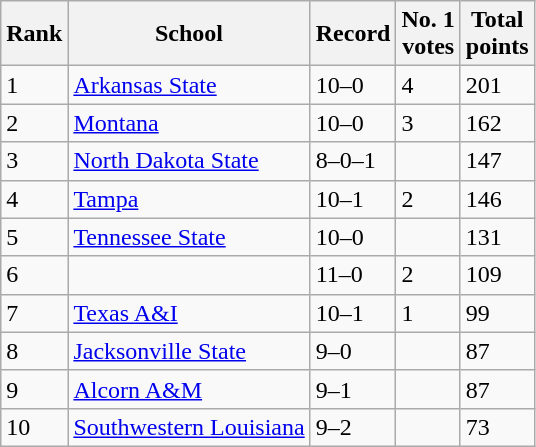<table class="wikitable">
<tr>
<th>Rank</th>
<th>School</th>
<th>Record</th>
<th>No. 1<br>votes</th>
<th>Total<br>points</th>
</tr>
<tr>
<td>1</td>
<td><a href='#'>Arkansas State</a></td>
<td>10–0</td>
<td>4</td>
<td>201</td>
</tr>
<tr>
<td>2</td>
<td><a href='#'>Montana</a></td>
<td>10–0</td>
<td>3</td>
<td>162</td>
</tr>
<tr>
<td>3</td>
<td><a href='#'>North Dakota State</a></td>
<td>8–0–1</td>
<td></td>
<td>147</td>
</tr>
<tr>
<td>4</td>
<td><a href='#'>Tampa</a></td>
<td>10–1</td>
<td>2</td>
<td>146</td>
</tr>
<tr>
<td>5</td>
<td><a href='#'>Tennessee State</a></td>
<td>10–0</td>
<td></td>
<td>131</td>
</tr>
<tr>
<td>6</td>
<td></td>
<td>11–0</td>
<td>2</td>
<td>109</td>
</tr>
<tr>
<td>7</td>
<td><a href='#'>Texas A&I</a></td>
<td>10–1</td>
<td>1</td>
<td>99</td>
</tr>
<tr>
<td>8</td>
<td><a href='#'>Jacksonville State</a></td>
<td>9–0</td>
<td></td>
<td>87</td>
</tr>
<tr>
<td>9</td>
<td><a href='#'>Alcorn A&M</a></td>
<td>9–1</td>
<td></td>
<td>87</td>
</tr>
<tr>
<td>10</td>
<td><a href='#'>Southwestern Louisiana</a></td>
<td>9–2</td>
<td></td>
<td>73</td>
</tr>
</table>
